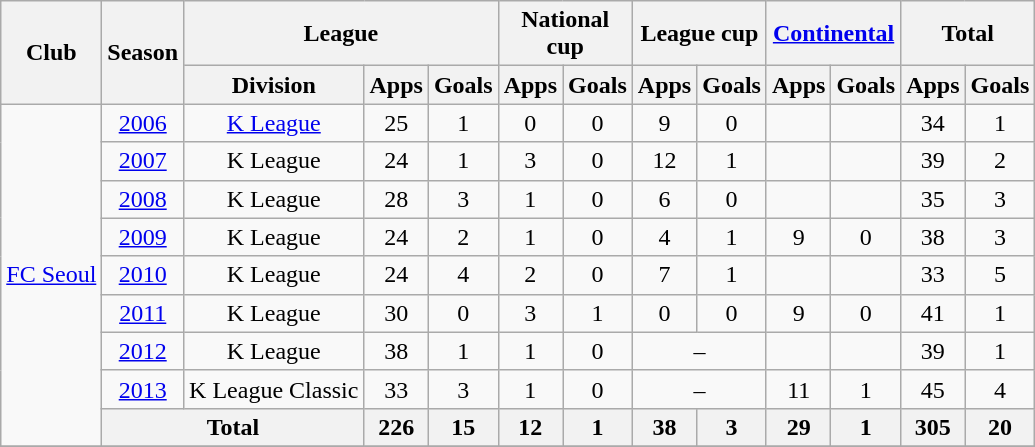<table class="wikitable" style="text-align:center">
<tr>
<th rowspan="2">Club</th>
<th rowspan="2">Season</th>
<th colspan="3">League</th>
<th colspan="2">National cup</th>
<th colspan="2">League cup</th>
<th colspan="2"><a href='#'>Continental</a></th>
<th colspan="2">Total</th>
</tr>
<tr>
<th>Division</th>
<th width=10>Apps</th>
<th width=10>Goals</th>
<th width=10>Apps</th>
<th width=10>Goals</th>
<th width=10>Apps</th>
<th width=10>Goals</th>
<th width=10>Apps</th>
<th width=10>Goals</th>
<th width=10>Apps</th>
<th width=10>Goals</th>
</tr>
<tr>
<td rowspan="9"><a href='#'>FC Seoul</a></td>
<td><a href='#'>2006</a></td>
<td><a href='#'>K League</a></td>
<td>25</td>
<td>1</td>
<td>0</td>
<td>0</td>
<td>9</td>
<td>0</td>
<td></td>
<td></td>
<td>34</td>
<td>1</td>
</tr>
<tr>
<td><a href='#'>2007</a></td>
<td>K League</td>
<td>24</td>
<td>1</td>
<td>3</td>
<td>0</td>
<td>12</td>
<td>1</td>
<td></td>
<td></td>
<td>39</td>
<td>2</td>
</tr>
<tr>
<td><a href='#'>2008</a></td>
<td>K League</td>
<td>28</td>
<td>3</td>
<td>1</td>
<td>0</td>
<td>6</td>
<td>0</td>
<td></td>
<td></td>
<td>35</td>
<td>3</td>
</tr>
<tr>
<td><a href='#'>2009</a></td>
<td>K League</td>
<td>24</td>
<td>2</td>
<td>1</td>
<td>0</td>
<td>4</td>
<td>1</td>
<td>9</td>
<td>0</td>
<td>38</td>
<td>3</td>
</tr>
<tr>
<td><a href='#'>2010</a></td>
<td>K League</td>
<td>24</td>
<td>4</td>
<td>2</td>
<td>0</td>
<td>7</td>
<td>1</td>
<td></td>
<td></td>
<td>33</td>
<td>5</td>
</tr>
<tr>
<td><a href='#'>2011</a></td>
<td>K League</td>
<td>30</td>
<td>0</td>
<td>3</td>
<td>1</td>
<td>0</td>
<td>0</td>
<td>9</td>
<td>0</td>
<td>41</td>
<td>1</td>
</tr>
<tr>
<td><a href='#'>2012</a></td>
<td>K League</td>
<td>38</td>
<td>1</td>
<td>1</td>
<td>0</td>
<td colspan="2">–</td>
<td></td>
<td></td>
<td>39</td>
<td>1</td>
</tr>
<tr>
<td><a href='#'>2013</a></td>
<td>K League Classic</td>
<td>33</td>
<td>3</td>
<td>1</td>
<td>0</td>
<td colspan="2">–</td>
<td>11</td>
<td>1</td>
<td>45</td>
<td>4</td>
</tr>
<tr>
<th colspan="2">Total</th>
<th>226</th>
<th>15</th>
<th>12</th>
<th>1</th>
<th>38</th>
<th>3</th>
<th>29</th>
<th>1</th>
<th>305</th>
<th>20</th>
</tr>
<tr>
</tr>
</table>
